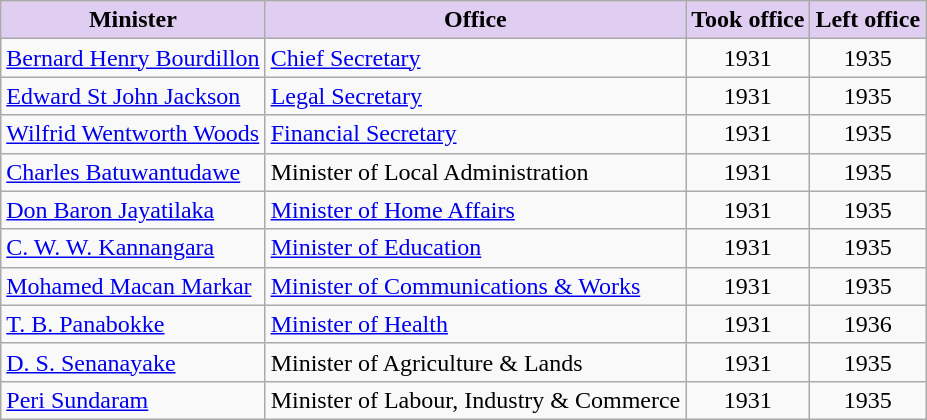<table class="wikitable sortable" border="1" style="text-align:left; font-size:100%">
<tr>
<th style="background-color:#E0CEF2; vertical-align:bottom;">Minister</th>
<th style="background-color:#E0CEF2; vertical-align:bottom;">Office</th>
<th style="background-color:#E0CEF2; vertical-align:bottom;">Took office</th>
<th style="background-color:#E0CEF2; vertical-align:bottom;">Left office</th>
</tr>
<tr>
<td><a href='#'>Bernard Henry Bourdillon</a></td>
<td><a href='#'>Chief Secretary</a></td>
<td align=center>1931</td>
<td align=center>1935</td>
</tr>
<tr>
<td><a href='#'>Edward St John Jackson</a></td>
<td><a href='#'>Legal Secretary</a></td>
<td align=center>1931</td>
<td align=center>1935</td>
</tr>
<tr>
<td><a href='#'>Wilfrid Wentworth Woods</a></td>
<td><a href='#'>Financial Secretary</a></td>
<td align=center>1931</td>
<td align=center>1935</td>
</tr>
<tr>
<td><a href='#'>Charles Batuwantudawe</a></td>
<td>Minister of Local Administration</td>
<td align=center>1931</td>
<td align=center>1935</td>
</tr>
<tr>
<td><a href='#'>Don Baron Jayatilaka</a></td>
<td><a href='#'>Minister of Home Affairs</a></td>
<td align=center>1931</td>
<td align=center>1935</td>
</tr>
<tr>
<td><a href='#'>C. W. W. Kannangara</a></td>
<td><a href='#'>Minister of Education</a></td>
<td align=center>1931</td>
<td align=center>1935</td>
</tr>
<tr>
<td><a href='#'>Mohamed Macan Markar</a></td>
<td><a href='#'>Minister of Communications & Works</a></td>
<td align=center>1931</td>
<td align=center>1935</td>
</tr>
<tr>
<td><a href='#'>T. B. Panabokke</a></td>
<td><a href='#'>Minister of Health</a></td>
<td align=center>1931</td>
<td align=center>1936</td>
</tr>
<tr>
<td><a href='#'>D. S. Senanayake</a></td>
<td>Minister of Agriculture & Lands</td>
<td align=center>1931</td>
<td align=center>1935</td>
</tr>
<tr>
<td><a href='#'>Peri Sundaram</a></td>
<td>Minister of Labour, Industry & Commerce</td>
<td align=center>1931</td>
<td align=center>1935</td>
</tr>
</table>
